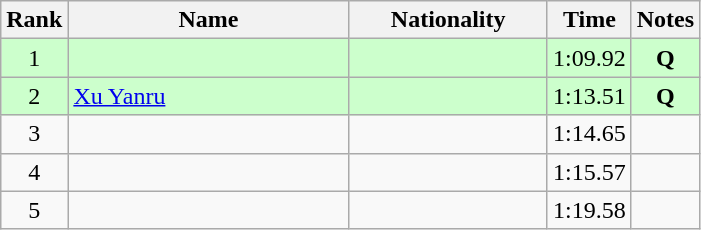<table class="wikitable sortable" style="text-align:center">
<tr>
<th>Rank</th>
<th style="width:180px">Name</th>
<th style="width:125px">Nationality</th>
<th>Time</th>
<th>Notes</th>
</tr>
<tr style="background:#cfc;">
<td>1</td>
<td style="text-align:left;"></td>
<td style="text-align:left;"></td>
<td>1:09.92</td>
<td><strong>Q</strong></td>
</tr>
<tr style="background:#cfc;">
<td>2</td>
<td style="text-align:left;"><a href='#'>Xu Yanru</a></td>
<td style="text-align:left;"></td>
<td>1:13.51</td>
<td><strong>Q</strong></td>
</tr>
<tr>
<td>3</td>
<td style="text-align:left;"></td>
<td style="text-align:left;"></td>
<td>1:14.65</td>
<td></td>
</tr>
<tr>
<td>4</td>
<td style="text-align:left;"></td>
<td style="text-align:left;"></td>
<td>1:15.57</td>
<td></td>
</tr>
<tr>
<td>5</td>
<td style="text-align:left;"></td>
<td style="text-align:left;"></td>
<td>1:19.58</td>
<td></td>
</tr>
</table>
